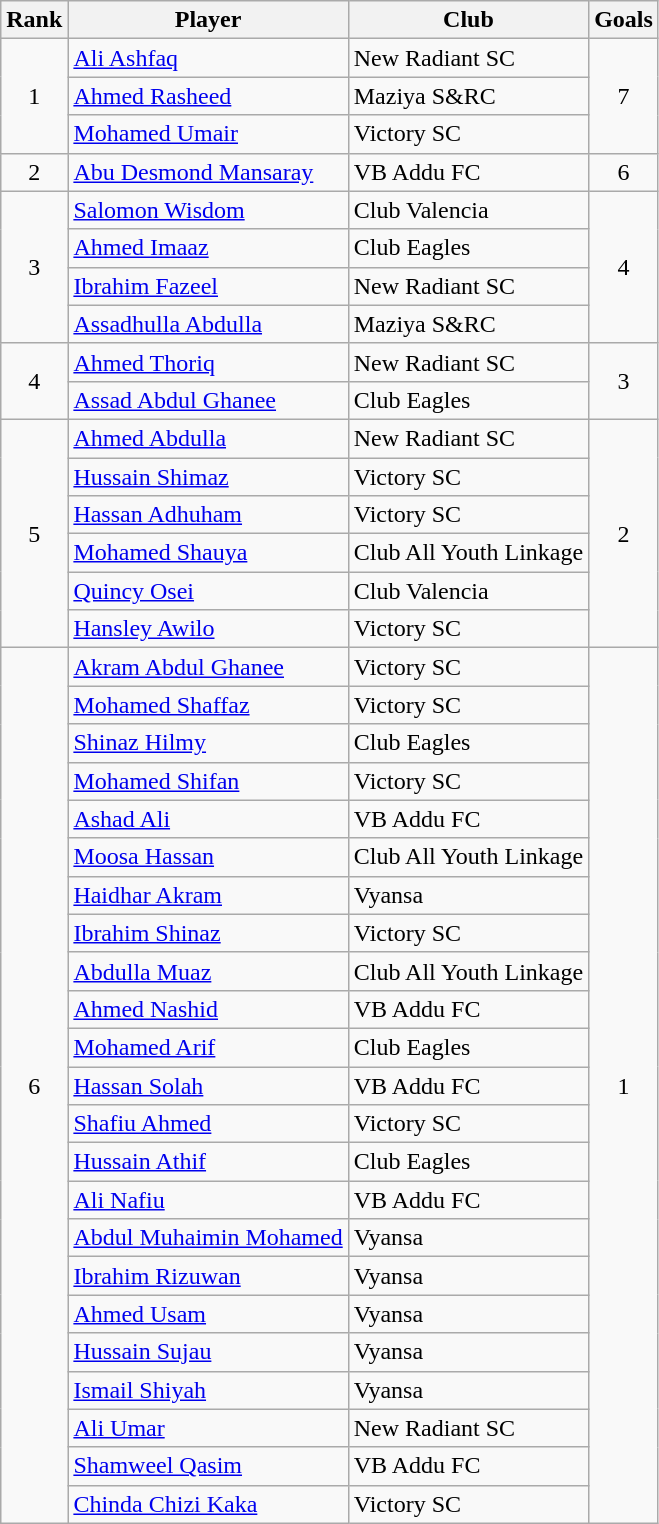<table class="wikitable" style="text-align:center">
<tr>
<th>Rank</th>
<th>Player</th>
<th>Club</th>
<th>Goals</th>
</tr>
<tr>
<td rowspan="3">1</td>
<td align="left"> <a href='#'>Ali Ashfaq</a></td>
<td align="left">New Radiant SC</td>
<td rowspan="3">7</td>
</tr>
<tr>
<td align="left"> <a href='#'>Ahmed Rasheed</a></td>
<td align="left">Maziya S&RC</td>
</tr>
<tr>
<td align="left"> <a href='#'>Mohamed Umair</a></td>
<td align="left">Victory SC</td>
</tr>
<tr>
<td rowspan="1">2</td>
<td align="left"> <a href='#'>Abu Desmond Mansaray</a></td>
<td align="left">VB Addu FC</td>
<td rowspan="1">6</td>
</tr>
<tr>
<td rowspan="4">3</td>
<td align="left"> <a href='#'>Salomon Wisdom</a></td>
<td align="left">Club Valencia</td>
<td rowspan="4">4</td>
</tr>
<tr>
<td align="left"> <a href='#'>Ahmed Imaaz</a></td>
<td align="left">Club Eagles</td>
</tr>
<tr>
<td align="left"> <a href='#'>Ibrahim Fazeel</a></td>
<td align="left">New Radiant SC</td>
</tr>
<tr>
<td align="left"> <a href='#'>Assadhulla Abdulla</a></td>
<td align="left">Maziya S&RC</td>
</tr>
<tr>
<td rowspan="2">4</td>
<td align="left"> <a href='#'>Ahmed Thoriq</a></td>
<td align="left">New Radiant SC</td>
<td rowspan="2">3</td>
</tr>
<tr>
<td align="left"> <a href='#'>Assad Abdul Ghanee</a></td>
<td align="left">Club Eagles</td>
</tr>
<tr>
<td rowspan="6">5</td>
<td align="left"> <a href='#'>Ahmed Abdulla</a></td>
<td align="left">New Radiant SC</td>
<td rowspan="6">2</td>
</tr>
<tr>
<td align="left"> <a href='#'>Hussain Shimaz</a></td>
<td align="left">Victory SC</td>
</tr>
<tr>
<td align="left"> <a href='#'>Hassan Adhuham</a></td>
<td align="left">Victory SC</td>
</tr>
<tr>
<td align="left"> <a href='#'>Mohamed Shauya</a></td>
<td align="left">Club All Youth Linkage</td>
</tr>
<tr>
<td align="left"> <a href='#'>Quincy Osei</a></td>
<td align="left">Club Valencia</td>
</tr>
<tr>
<td align="left"> <a href='#'>Hansley Awilo</a></td>
<td align="left">Victory SC</td>
</tr>
<tr>
<td rowspan="23">6</td>
<td align="left"> <a href='#'>Akram Abdul Ghanee</a></td>
<td align="left">Victory SC</td>
<td rowspan="23">1</td>
</tr>
<tr>
<td align="left"> <a href='#'>Mohamed Shaffaz</a></td>
<td align="left">Victory SC</td>
</tr>
<tr>
<td align="left"> <a href='#'>Shinaz Hilmy</a></td>
<td align="left">Club Eagles</td>
</tr>
<tr>
<td align="left"> <a href='#'>Mohamed Shifan</a></td>
<td align="left">Victory SC</td>
</tr>
<tr>
<td align="left"> <a href='#'>Ashad Ali</a></td>
<td align="left">VB Addu FC</td>
</tr>
<tr>
<td align="left"> <a href='#'>Moosa Hassan</a></td>
<td align="left">Club All Youth Linkage</td>
</tr>
<tr>
<td align="left"> <a href='#'>Haidhar Akram</a></td>
<td align="left">Vyansa</td>
</tr>
<tr>
<td align="left"> <a href='#'>Ibrahim Shinaz</a></td>
<td align="left">Victory SC</td>
</tr>
<tr>
<td align="left"> <a href='#'>Abdulla Muaz</a></td>
<td align="left">Club All Youth Linkage</td>
</tr>
<tr>
<td align="left"> <a href='#'>Ahmed Nashid</a></td>
<td align="left">VB Addu FC</td>
</tr>
<tr>
<td align="left"> <a href='#'>Mohamed Arif</a></td>
<td align="left">Club Eagles</td>
</tr>
<tr>
<td align="left"> <a href='#'>Hassan Solah</a></td>
<td align="left">VB Addu FC</td>
</tr>
<tr>
<td align="left"> <a href='#'>Shafiu Ahmed</a></td>
<td align="left">Victory SC</td>
</tr>
<tr>
<td align="left"> <a href='#'>Hussain Athif</a></td>
<td align="left">Club Eagles</td>
</tr>
<tr>
<td align="left"> <a href='#'>Ali Nafiu</a></td>
<td align="left">VB Addu FC</td>
</tr>
<tr>
<td align="left"> <a href='#'>Abdul Muhaimin Mohamed</a></td>
<td align="left">Vyansa</td>
</tr>
<tr>
<td align="left"> <a href='#'>Ibrahim Rizuwan</a></td>
<td align="left">Vyansa</td>
</tr>
<tr>
<td align="left"> <a href='#'>Ahmed Usam</a></td>
<td align="left">Vyansa</td>
</tr>
<tr>
<td align="left"> <a href='#'>Hussain Sujau</a></td>
<td align="left">Vyansa</td>
</tr>
<tr>
<td align="left"> <a href='#'>Ismail Shiyah</a></td>
<td align="left">Vyansa</td>
</tr>
<tr>
<td align="left"> <a href='#'>Ali Umar</a></td>
<td align="left">New Radiant SC</td>
</tr>
<tr>
<td align="left"> <a href='#'>Shamweel Qasim</a></td>
<td align="left">VB Addu FC</td>
</tr>
<tr>
<td align="left"> <a href='#'>Chinda Chizi Kaka</a></td>
<td align="left">Victory SC</td>
</tr>
</table>
